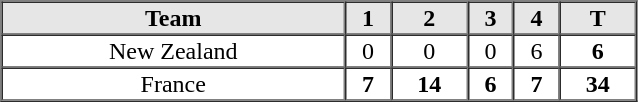<table border=1 cellspacing=0 width=425 style="margin-left:3em;">
<tr style="text-align:center; background-color:#e6e6e6;">
<th>Team</th>
<th>1</th>
<th>2</th>
<th>3</th>
<th>4</th>
<th>T</th>
</tr>
<tr style="text-align:center">
<td> New Zealand</td>
<td>0</td>
<td>0</td>
<td>0</td>
<td>6</td>
<th>6</th>
</tr>
<tr style="text-align:center">
<td> France</td>
<td><strong>7</strong></td>
<td><strong>14</strong></td>
<td><strong>6</strong></td>
<td><strong>7</strong></td>
<th>34</th>
</tr>
</table>
